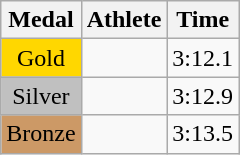<table class="wikitable">
<tr>
<th>Medal</th>
<th>Athlete</th>
<th>Time</th>
</tr>
<tr>
<td style="text-align:center;background-color:gold;">Gold</td>
<td></td>
<td>3:12.1</td>
</tr>
<tr>
<td style="text-align:center;background-color:silver;">Silver</td>
<td></td>
<td>3:12.9</td>
</tr>
<tr>
<td style="text-align:center;background-color:#CC9966;">Bronze</td>
<td></td>
<td>3:13.5</td>
</tr>
</table>
